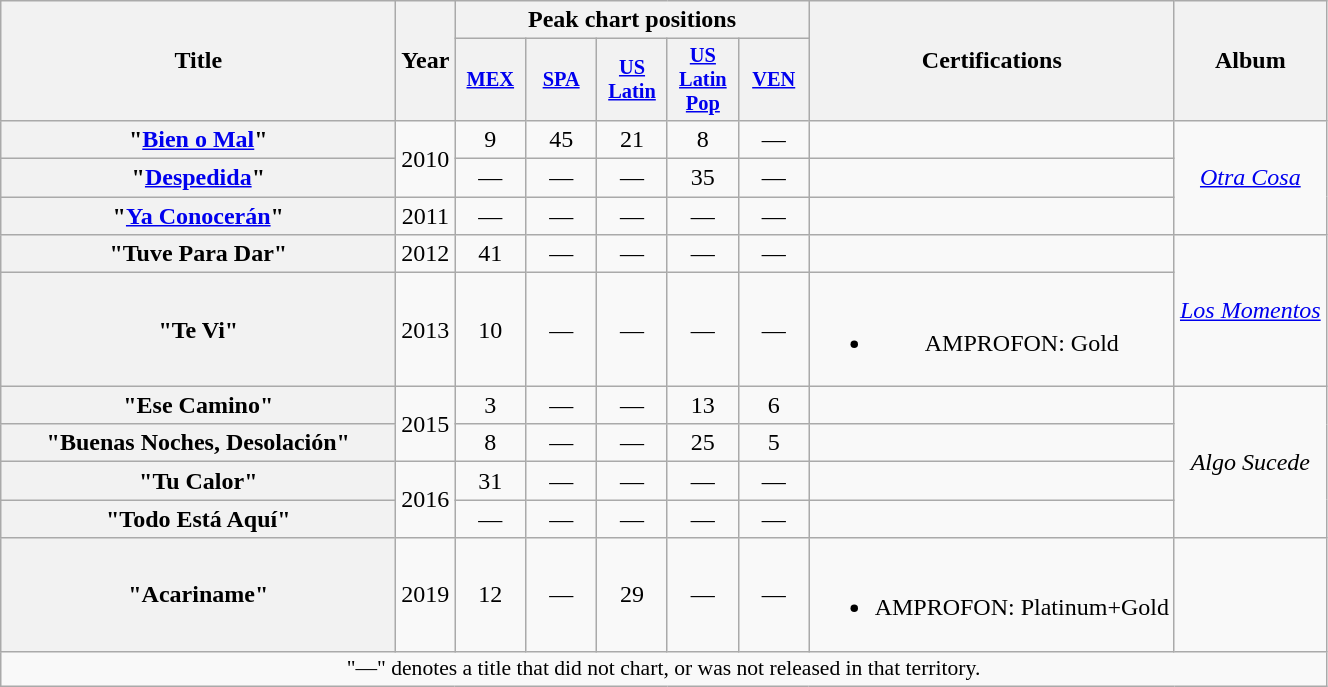<table class="wikitable plainrowheaders" style="text-align:center">
<tr>
<th scope="col" rowspan="2" style="width:16em;">Title</th>
<th rowspan=2>Year</th>
<th colspan=5>Peak chart positions</th>
<th rowspan="2">Certifications</th>
<th rowspan="2">Album</th>
</tr>
<tr style=font-size:>
<th scope="col" style="width:3em;font-size:85%;"><a href='#'>MEX</a><br></th>
<th scope="col" style="width:3em;font-size:85%;"><a href='#'>SPA</a><br></th>
<th scope="col" style="width:3em;font-size:85%;"><a href='#'>US Latin</a><br></th>
<th scope="col" style="width:3em;font-size:85%;"><a href='#'>US Latin Pop</a><br></th>
<th scope="col" style="width:3em;font-size:85%;"><a href='#'>VEN</a><br></th>
</tr>
<tr>
<th scope="row">"<a href='#'>Bien o Mal</a>"</th>
<td rowspan="2">2010</td>
<td>9</td>
<td>45</td>
<td>21</td>
<td>8</td>
<td>—</td>
<td></td>
<td rowspan="3"><em><a href='#'>Otra Cosa</a></em></td>
</tr>
<tr>
<th scope="row">"<a href='#'>Despedida</a>"</th>
<td>—</td>
<td>—</td>
<td>—</td>
<td>35</td>
<td>—</td>
<td></td>
</tr>
<tr>
<th scope="row">"<a href='#'>Ya Conocerán</a>"</th>
<td rowspan="1">2011</td>
<td>—</td>
<td>—</td>
<td>—</td>
<td>—</td>
<td>—</td>
<td></td>
</tr>
<tr>
<th scope="row">"Tuve Para Dar"</th>
<td rowspan="1">2012</td>
<td>41</td>
<td>—</td>
<td>—</td>
<td>—</td>
<td>—</td>
<td></td>
<td rowspan="2"><em><a href='#'>Los Momentos</a></em></td>
</tr>
<tr>
<th scope="row">"Te Vi"</th>
<td rowspan="1">2013</td>
<td>10</td>
<td>—</td>
<td>—</td>
<td>—</td>
<td>—</td>
<td><br><ul><li>AMPROFON: Gold</li></ul></td>
</tr>
<tr>
<th scope="row">"Ese Camino"</th>
<td rowspan="2">2015</td>
<td>3</td>
<td>—</td>
<td>—</td>
<td>13</td>
<td>6</td>
<td></td>
<td rowspan="4"><em>Algo Sucede</em></td>
</tr>
<tr>
<th scope="row">"Buenas Noches, Desolación"</th>
<td>8</td>
<td>—</td>
<td>—</td>
<td>25</td>
<td>5</td>
<td></td>
</tr>
<tr>
<th scope="row">"Tu Calor"</th>
<td rowspan="2">2016</td>
<td>31</td>
<td>—</td>
<td>—</td>
<td>—</td>
<td>—</td>
<td></td>
</tr>
<tr>
<th scope="row">"Todo Está Aquí"</th>
<td>—</td>
<td>—</td>
<td>—</td>
<td>—</td>
<td>—</td>
<td></td>
</tr>
<tr>
<th scope="row">"Acariname"<br></th>
<td>2019</td>
<td>12</td>
<td>—</td>
<td>29</td>
<td>—</td>
<td>—</td>
<td><br><ul><li>AMPROFON: Platinum+Gold</li></ul></td>
<td></td>
</tr>
<tr>
<td colspan="14" style="font-size:90%">"—" denotes a title that did not chart, or was not released in that territory.</td>
</tr>
</table>
